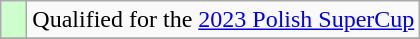<table class="wikitable" style="text-align: left;">
<tr>
<td width=10px bgcolor=#CCFFCC></td>
<td>Qualified for the <a href='#'>2023 Polish SuperCup</a></td>
</tr>
<tr>
</tr>
</table>
